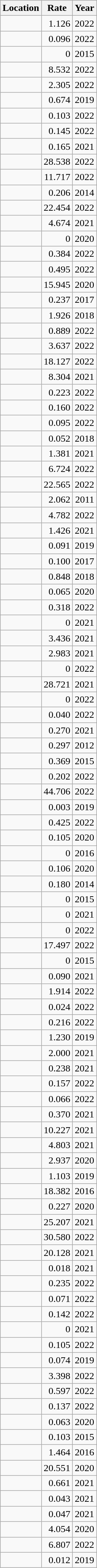<table class="wikitable sortable mw-datatable sticky-table-row1 sticky-table-col1 sort-under static-row-numbers" style=text-align:right;>
<tr>
<th>Location</th>
<th>Rate</th>
<th>Year</th>
</tr>
<tr>
<td></td>
<td>1.126</td>
<td>2022</td>
</tr>
<tr>
<td></td>
<td>0.096</td>
<td>2022</td>
</tr>
<tr>
<td></td>
<td>0</td>
<td>2015</td>
</tr>
<tr>
<td></td>
<td>8.532</td>
<td>2022</td>
</tr>
<tr>
<td></td>
<td>2.305</td>
<td>2022</td>
</tr>
<tr>
<td></td>
<td>0.674</td>
<td>2019</td>
</tr>
<tr>
<td></td>
<td>0.103</td>
<td>2022</td>
</tr>
<tr>
<td></td>
<td>0.145</td>
<td>2022</td>
</tr>
<tr>
<td></td>
<td>0.165</td>
<td>2021</td>
</tr>
<tr>
<td></td>
<td>28.538</td>
<td>2022</td>
</tr>
<tr>
<td></td>
<td>11.717</td>
<td>2022</td>
</tr>
<tr>
<td></td>
<td>0.206</td>
<td>2014</td>
</tr>
<tr>
<td></td>
<td>22.454</td>
<td>2022</td>
</tr>
<tr>
<td></td>
<td>4.674</td>
<td>2021</td>
</tr>
<tr>
<td></td>
<td>0</td>
<td>2020</td>
</tr>
<tr>
<td></td>
<td>0.384</td>
<td>2022</td>
</tr>
<tr>
<td></td>
<td>0.495</td>
<td>2022</td>
</tr>
<tr>
<td></td>
<td>15.945</td>
<td>2020</td>
</tr>
<tr>
<td></td>
<td>0.237</td>
<td>2017</td>
</tr>
<tr>
<td></td>
<td>1.926</td>
<td>2018</td>
</tr>
<tr>
<td></td>
<td>0.889</td>
<td>2022</td>
</tr>
<tr>
<td></td>
<td>3.637</td>
<td>2022</td>
</tr>
<tr>
<td></td>
<td>18.127</td>
<td>2022</td>
</tr>
<tr>
<td></td>
<td>8.304</td>
<td>2021</td>
</tr>
<tr>
<td></td>
<td>0.223</td>
<td>2022</td>
</tr>
<tr>
<td></td>
<td>0.160</td>
<td>2022</td>
</tr>
<tr>
<td></td>
<td>0.095</td>
<td>2022</td>
</tr>
<tr>
<td></td>
<td>0.052</td>
<td>2018</td>
</tr>
<tr>
<td></td>
<td>1.381</td>
<td>2021</td>
</tr>
<tr>
<td></td>
<td>6.724</td>
<td>2022</td>
</tr>
<tr>
<td></td>
<td>22.565</td>
<td>2022</td>
</tr>
<tr>
<td></td>
<td>2.062</td>
<td>2011</td>
</tr>
<tr>
<td></td>
<td>4.782</td>
<td>2022</td>
</tr>
<tr>
<td></td>
<td>1.426</td>
<td>2021</td>
</tr>
<tr>
<td></td>
<td>0.091</td>
<td>2019</td>
</tr>
<tr>
<td></td>
<td>0.100</td>
<td>2017</td>
</tr>
<tr>
<td></td>
<td>0.848</td>
<td>2018</td>
</tr>
<tr>
<td></td>
<td>0.065</td>
<td>2020</td>
</tr>
<tr>
<td></td>
<td>0.318</td>
<td>2022</td>
</tr>
<tr>
<td></td>
<td>0</td>
<td>2021</td>
</tr>
<tr>
<td></td>
<td>3.436</td>
<td>2021</td>
</tr>
<tr>
<td></td>
<td>2.983</td>
<td>2021</td>
</tr>
<tr>
<td></td>
<td>0</td>
<td>2022</td>
</tr>
<tr>
<td></td>
<td>28.721</td>
<td>2021</td>
</tr>
<tr>
<td></td>
<td>0</td>
<td>2022</td>
</tr>
<tr>
<td></td>
<td>0.040</td>
<td>2022</td>
</tr>
<tr>
<td></td>
<td>0.270</td>
<td>2021</td>
</tr>
<tr>
<td></td>
<td>0.297</td>
<td>2012</td>
</tr>
<tr>
<td></td>
<td>0.369</td>
<td>2015</td>
</tr>
<tr>
<td></td>
<td>0.202</td>
<td>2022</td>
</tr>
<tr>
<td></td>
<td>44.706</td>
<td>2022</td>
</tr>
<tr>
<td></td>
<td>0.003</td>
<td>2019</td>
</tr>
<tr>
<td></td>
<td>0.425</td>
<td>2022</td>
</tr>
<tr>
<td></td>
<td>0.105</td>
<td>2020</td>
</tr>
<tr>
<td></td>
<td>0</td>
<td>2016</td>
</tr>
<tr>
<td></td>
<td>0.106</td>
<td>2020</td>
</tr>
<tr>
<td></td>
<td>0.180</td>
<td>2014</td>
</tr>
<tr>
<td></td>
<td>0</td>
<td>2015</td>
</tr>
<tr>
<td></td>
<td>0</td>
<td>2021</td>
</tr>
<tr>
<td></td>
<td>0</td>
<td>2022</td>
</tr>
<tr>
<td></td>
<td>17.497</td>
<td>2022</td>
</tr>
<tr>
<td></td>
<td>0</td>
<td>2015</td>
</tr>
<tr>
<td></td>
<td>0.090</td>
<td>2021</td>
</tr>
<tr>
<td></td>
<td>1.914</td>
<td>2022</td>
</tr>
<tr>
<td></td>
<td>0.024</td>
<td>2022</td>
</tr>
<tr>
<td></td>
<td>0.216</td>
<td>2022</td>
</tr>
<tr>
<td></td>
<td>1.230</td>
<td>2019</td>
</tr>
<tr>
<td></td>
<td>2.000</td>
<td>2021</td>
</tr>
<tr>
<td></td>
<td>0.238</td>
<td>2021</td>
</tr>
<tr>
<td></td>
<td>0.157</td>
<td>2022</td>
</tr>
<tr>
<td></td>
<td>0.066</td>
<td>2022</td>
</tr>
<tr>
<td></td>
<td>0.370</td>
<td>2021</td>
</tr>
<tr>
<td></td>
<td>10.227</td>
<td>2021</td>
</tr>
<tr>
<td></td>
<td>4.803</td>
<td>2021</td>
</tr>
<tr>
<td></td>
<td>2.937</td>
<td>2020</td>
</tr>
<tr>
<td></td>
<td>1.103</td>
<td>2019</td>
</tr>
<tr>
<td></td>
<td>18.382</td>
<td>2016</td>
</tr>
<tr>
<td></td>
<td>0.227</td>
<td>2020</td>
</tr>
<tr>
<td></td>
<td>25.207</td>
<td>2021</td>
</tr>
<tr>
<td></td>
<td>30.580</td>
<td>2022</td>
</tr>
<tr>
<td></td>
<td>20.128</td>
<td>2021</td>
</tr>
<tr>
<td></td>
<td>0.018</td>
<td>2021</td>
</tr>
<tr>
<td></td>
<td>0.235</td>
<td>2022</td>
</tr>
<tr>
<td></td>
<td>0.071</td>
<td>2022</td>
</tr>
<tr>
<td></td>
<td>0.142</td>
<td>2022</td>
</tr>
<tr>
<td></td>
<td>0</td>
<td>2021</td>
</tr>
<tr>
<td></td>
<td>0.105</td>
<td>2022</td>
</tr>
<tr>
<td></td>
<td>0.074</td>
<td>2019</td>
</tr>
<tr>
<td></td>
<td>3.398</td>
<td>2022</td>
</tr>
<tr>
<td></td>
<td>0.597</td>
<td>2022</td>
</tr>
<tr>
<td></td>
<td>0.137</td>
<td>2022</td>
</tr>
<tr>
<td></td>
<td>0.063</td>
<td>2020</td>
</tr>
<tr>
<td></td>
<td>0.103</td>
<td>2015</td>
</tr>
<tr>
<td></td>
<td>1.464</td>
<td>2016</td>
</tr>
<tr>
<td></td>
<td>20.551</td>
<td>2020</td>
</tr>
<tr>
<td></td>
<td>0.661</td>
<td>2021</td>
</tr>
<tr>
<td></td>
<td>0.043</td>
<td>2021</td>
</tr>
<tr>
<td></td>
<td>0.047</td>
<td>2021</td>
</tr>
<tr>
<td></td>
<td>4.054</td>
<td>2020</td>
</tr>
<tr>
<td></td>
<td>6.807</td>
<td>2022</td>
</tr>
<tr>
<td></td>
<td>0.012</td>
<td>2019</td>
</tr>
</table>
